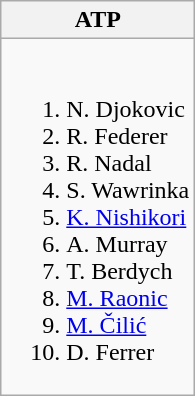<table class="wikitable">
<tr>
<th>ATP</th>
</tr>
<tr style="vertical-align: top;">
<td style="white-space: nowrap;"><br><ol><li> N. Djokovic</li><li> R. Federer</li><li> R. Nadal</li><li> S. Wawrinka</li><li> <a href='#'>K. Nishikori</a></li><li> A. Murray</li><li> T. Berdych</li><li> <a href='#'>M. Raonic</a></li><li> <a href='#'>M. Čilić</a></li><li> D. Ferrer</li></ol></td>
</tr>
</table>
